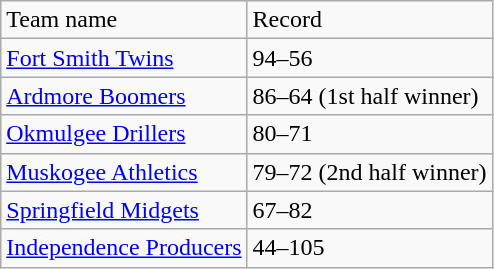<table class="wikitable">
<tr>
<td>Team name</td>
<td>Record</td>
</tr>
<tr>
<td><a href='#'>Fort Smith Twins</a></td>
<td>94–56</td>
</tr>
<tr>
<td><a href='#'>Ardmore Boomers</a></td>
<td>86–64 (1st half winner)</td>
</tr>
<tr>
<td><a href='#'>Okmulgee Drillers</a></td>
<td>80–71</td>
</tr>
<tr>
<td><a href='#'>Muskogee Athletics</a></td>
<td>79–72 (2nd half winner)</td>
</tr>
<tr>
<td><a href='#'>Springfield Midgets</a></td>
<td>67–82</td>
</tr>
<tr>
<td><a href='#'>Independence Producers</a></td>
<td>44–105</td>
</tr>
</table>
